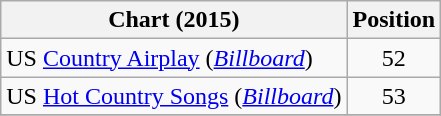<table class="wikitable sortable">
<tr>
<th scope="col">Chart (2015)</th>
<th scope="col">Position</th>
</tr>
<tr>
<td>US <a href='#'>Country Airplay</a> (<em><a href='#'>Billboard</a></em>)</td>
<td align="center">52</td>
</tr>
<tr>
<td>US <a href='#'>Hot Country Songs</a> (<em><a href='#'>Billboard</a></em>)</td>
<td align="center">53</td>
</tr>
<tr>
</tr>
</table>
